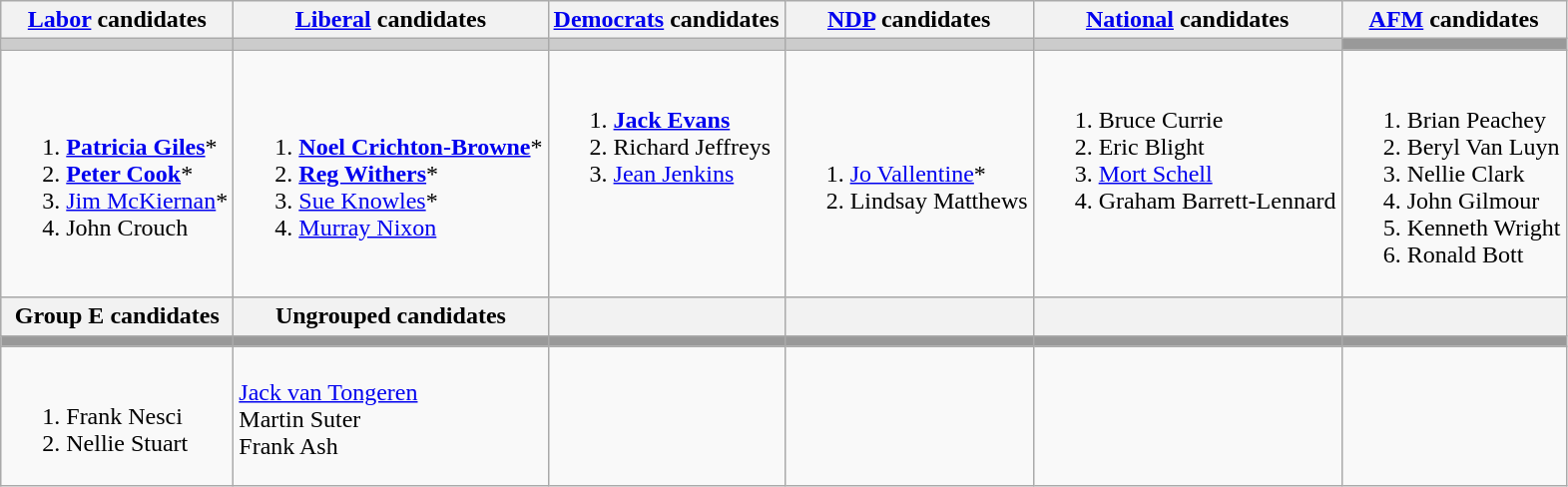<table class="wikitable">
<tr>
<th><a href='#'>Labor</a> candidates</th>
<th><a href='#'>Liberal</a> candidates</th>
<th><a href='#'>Democrats</a> candidates</th>
<th><a href='#'>NDP</a> candidates</th>
<th><a href='#'>National</a> candidates</th>
<th><a href='#'>AFM</a> candidates</th>
</tr>
<tr bgcolor="#cccccc">
<td></td>
<td></td>
<td></td>
<td></td>
<td></td>
<td bgcolor="#999999"></td>
</tr>
<tr>
<td><br><ol><li><strong><a href='#'>Patricia Giles</a></strong>*</li><li><strong><a href='#'>Peter Cook</a></strong>*</li><li><a href='#'>Jim McKiernan</a>*</li><li>John Crouch</li></ol></td>
<td><br><ol><li><strong><a href='#'>Noel Crichton-Browne</a></strong>*</li><li><strong><a href='#'>Reg Withers</a></strong>*</li><li><a href='#'>Sue Knowles</a>*</li><li><a href='#'>Murray Nixon</a></li></ol></td>
<td valign=top><br><ol><li><strong><a href='#'>Jack Evans</a></strong></li><li>Richard Jeffreys</li><li><a href='#'>Jean Jenkins</a></li></ol></td>
<td><br><ol><li><a href='#'>Jo Vallentine</a>*</li><li>Lindsay Matthews</li></ol></td>
<td valign=top><br><ol><li>Bruce Currie</li><li>Eric Blight</li><li><a href='#'>Mort Schell</a></li><li>Graham Barrett-Lennard</li></ol></td>
<td valign=top><br><ol><li>Brian Peachey</li><li>Beryl Van Luyn</li><li>Nellie Clark</li><li>John Gilmour</li><li>Kenneth Wright</li><li>Ronald Bott</li></ol></td>
</tr>
<tr bgcolor="#cccccc">
<th>Group E candidates</th>
<th>Ungrouped candidates</th>
<th></th>
<th></th>
<th></th>
<th></th>
</tr>
<tr bgcolor="#cccccc">
<td bgcolor="#999999"></td>
<td bgcolor="#999999"></td>
<td bgcolor="#999999"></td>
<td bgcolor="#999999"></td>
<td bgcolor="#999999"></td>
<td bgcolor="#999999"></td>
</tr>
<tr>
<td valign=top><br><ol><li>Frank Nesci</li><li>Nellie Stuart</li></ol></td>
<td valign=top><br><a href='#'>Jack van Tongeren</a><br>
Martin Suter<br>
Frank Ash</td>
<td valign=top></td>
<td valign=top></td>
<td valign=top></td>
<td valign=top></td>
</tr>
</table>
